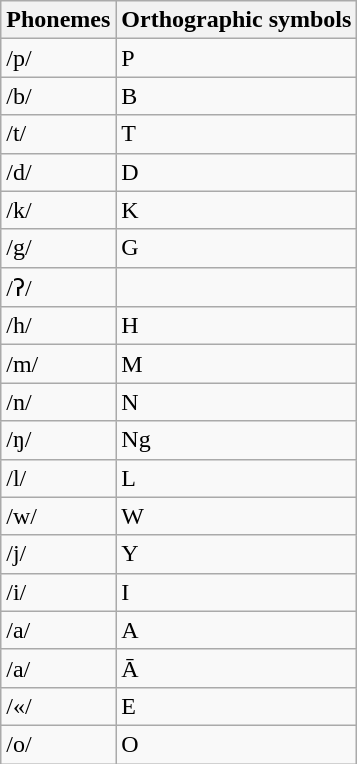<table class="wikitable">
<tr>
<th>Phonemes</th>
<th>Orthographic symbols</th>
</tr>
<tr>
<td>/p/</td>
<td>P</td>
</tr>
<tr>
<td>/b/</td>
<td>B</td>
</tr>
<tr>
<td>/t/</td>
<td>T</td>
</tr>
<tr>
<td>/d/</td>
<td>D</td>
</tr>
<tr>
<td>/k/</td>
<td>K</td>
</tr>
<tr>
<td>/g/</td>
<td>G</td>
</tr>
<tr>
<td>/ʔ/</td>
<td></td>
</tr>
<tr>
<td>/h/</td>
<td>H</td>
</tr>
<tr>
<td>/m/</td>
<td>M</td>
</tr>
<tr>
<td>/n/</td>
<td>N</td>
</tr>
<tr>
<td>/ŋ/</td>
<td>Ng</td>
</tr>
<tr>
<td>/l/</td>
<td>L</td>
</tr>
<tr>
<td>/w/</td>
<td>W</td>
</tr>
<tr>
<td>/j/</td>
<td>Y</td>
</tr>
<tr>
<td>/i/</td>
<td>I</td>
</tr>
<tr>
<td>/a/</td>
<td>A</td>
</tr>
<tr>
<td>/a/</td>
<td>Ā</td>
</tr>
<tr>
<td>/«/</td>
<td>E</td>
</tr>
<tr>
<td>/o/</td>
<td>O</td>
</tr>
</table>
